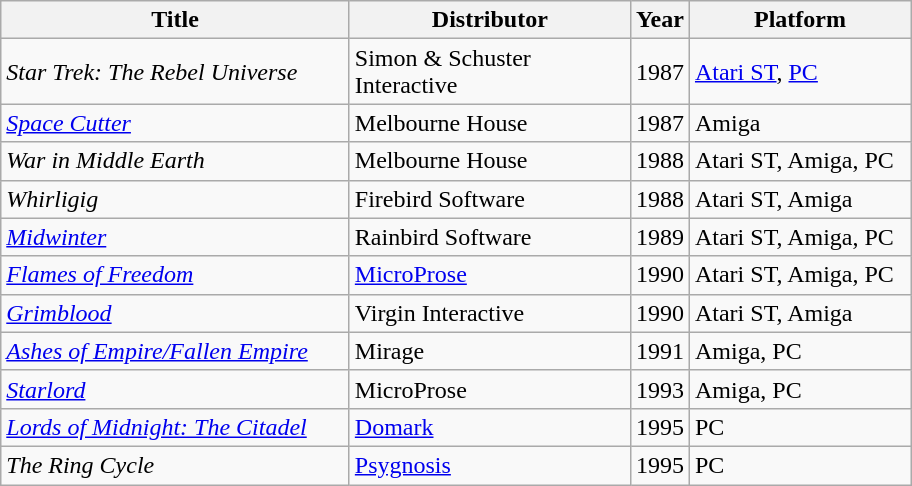<table class="wikitable">
<tr>
<th style="width:225px;">Title</th>
<th style="width:180px;">Distributor</th>
<th>Year</th>
<th style="width:140px;">Platform</th>
</tr>
<tr>
<td><em>Star Trek: The Rebel Universe</em></td>
<td>Simon & Schuster Interactive</td>
<td>1987</td>
<td><a href='#'>Atari ST</a>, <a href='#'>PC</a></td>
</tr>
<tr>
<td><em><a href='#'>Space Cutter</a></em></td>
<td>Melbourne House</td>
<td>1987</td>
<td>Amiga</td>
</tr>
<tr>
<td><em>War in Middle Earth</em></td>
<td>Melbourne House</td>
<td>1988</td>
<td>Atari ST, Amiga, PC</td>
</tr>
<tr>
<td><em>Whirligig</em></td>
<td>Firebird Software</td>
<td>1988</td>
<td>Atari ST, Amiga</td>
</tr>
<tr>
<td><em><a href='#'>Midwinter</a></em></td>
<td>Rainbird Software</td>
<td>1989</td>
<td>Atari ST, Amiga, PC</td>
</tr>
<tr>
<td><em><a href='#'>Flames of Freedom</a></em></td>
<td><a href='#'>MicroProse</a></td>
<td>1990</td>
<td>Atari ST, Amiga, PC</td>
</tr>
<tr>
<td><em><a href='#'>Grimblood</a></em></td>
<td>Virgin Interactive</td>
<td>1990</td>
<td>Atari ST, Amiga</td>
</tr>
<tr>
<td><em><a href='#'>Ashes of Empire/Fallen Empire</a></em></td>
<td>Mirage</td>
<td>1991</td>
<td>Amiga, PC</td>
</tr>
<tr>
<td><em><a href='#'>Starlord</a></em></td>
<td>MicroProse</td>
<td>1993</td>
<td>Amiga, PC</td>
</tr>
<tr>
<td><em><a href='#'>Lords of Midnight: The Citadel</a></em></td>
<td><a href='#'>Domark</a></td>
<td>1995</td>
<td>PC</td>
</tr>
<tr>
<td><em>The Ring Cycle</em></td>
<td><a href='#'>Psygnosis</a></td>
<td>1995</td>
<td>PC</td>
</tr>
</table>
